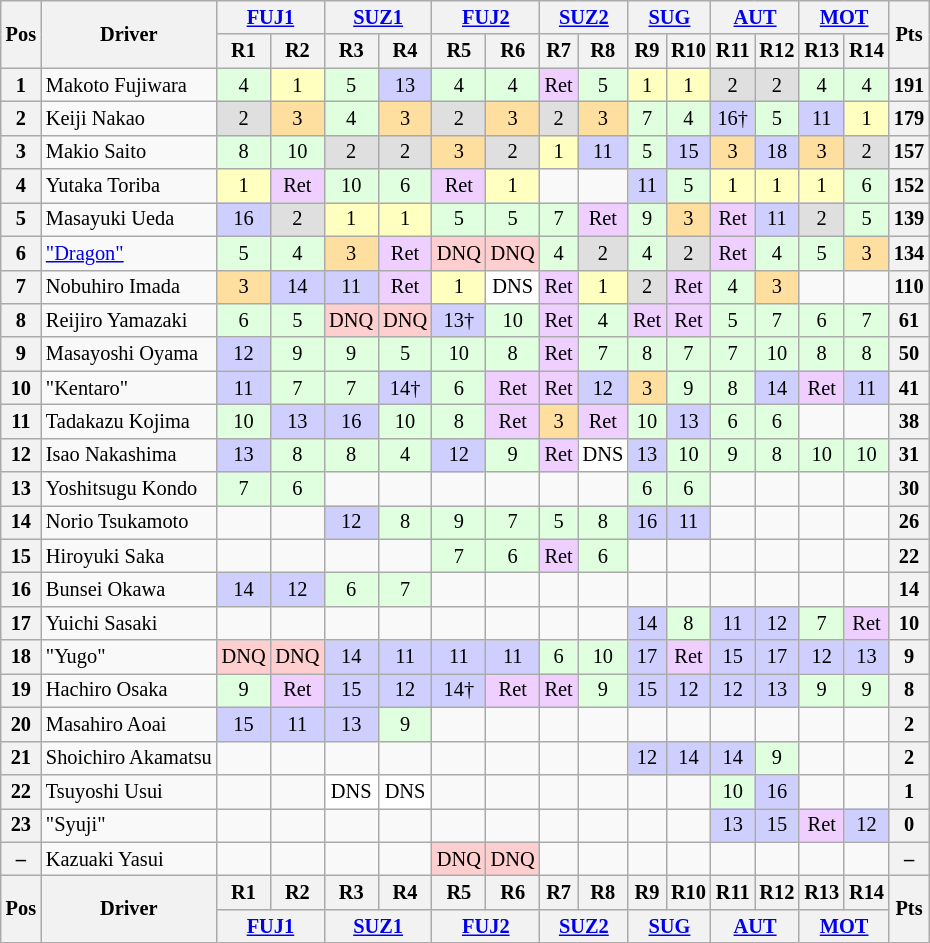<table class="wikitable" style="font-size:85%; text-align:center">
<tr>
<th rowspan=2>Pos</th>
<th rowspan=2>Driver</th>
<th colspan=2><a href='#'>FUJ1</a></th>
<th colspan=2><a href='#'>SUZ1</a></th>
<th colspan=2><a href='#'>FUJ2</a></th>
<th colspan=2><a href='#'>SUZ2</a></th>
<th colspan=2><a href='#'>SUG</a></th>
<th colspan=2><a href='#'>AUT</a></th>
<th colspan=2><a href='#'>MOT</a></th>
<th rowspan=2>Pts</th>
</tr>
<tr>
<th>R1</th>
<th>R2</th>
<th>R3</th>
<th>R4</th>
<th>R5</th>
<th>R6</th>
<th>R7</th>
<th>R8</th>
<th>R9</th>
<th>R10</th>
<th>R11</th>
<th>R12</th>
<th>R13</th>
<th>R14</th>
</tr>
<tr>
<th>1</th>
<td style="text-align:left">Makoto Fujiwara</td>
<td style="background:#dfffdf">4</td>
<td style="background:#ffffbf">1</td>
<td style="background:#dfffdf">5</td>
<td style="background:#cfcfff">13</td>
<td style="background:#dfffdf">4</td>
<td style="background:#dfffdf">4</td>
<td style="background:#efcfff">Ret</td>
<td style="background:#dfffdf">5</td>
<td style="background:#ffffbf">1</td>
<td style="background:#ffffbf">1</td>
<td style="background:#dfdfdf">2</td>
<td style="background:#dfdfdf">2</td>
<td style="background:#dfffdf">4</td>
<td style="background:#dfffdf">4</td>
<th>191</th>
</tr>
<tr>
<th>2</th>
<td style="text-align:left">Keiji Nakao</td>
<td style="background:#dfdfdf">2</td>
<td style="background:#ffdf9f">3</td>
<td style="background:#dfffdf">4</td>
<td style="background:#ffdf9f">3</td>
<td style="background:#dfdfdf">2</td>
<td style="background:#ffdf9f">3</td>
<td style="background:#dfdfdf">2</td>
<td style="background:#ffdf9f">3</td>
<td style="background:#dfffdf">7</td>
<td style="background:#dfffdf">4</td>
<td style="background:#cfcfff">16†</td>
<td style="background:#dfffdf">5</td>
<td style="background:#cfcfff">11</td>
<td style="background:#ffffbf">1</td>
<th>179</th>
</tr>
<tr>
<th>3</th>
<td style="text-align:left">Makio Saito</td>
<td style="background:#dfffdf">8</td>
<td style="background:#dfffdf">10</td>
<td style="background:#dfdfdf">2</td>
<td style="background:#dfdfdf">2</td>
<td style="background:#ffdf9f">3</td>
<td style="background:#dfdfdf">2</td>
<td style="background:#ffffbf">1</td>
<td style="background:#cfcfff">11</td>
<td style="background:#dfffdf">5</td>
<td style="background:#cfcfff">15</td>
<td style="background:#ffdf9f">3</td>
<td style="background:#cfcfff">18</td>
<td style="background:#ffdf9f">3</td>
<td style="background:#dfdfdf">2</td>
<th>157</th>
</tr>
<tr>
<th>4</th>
<td style="text-align:left">Yutaka Toriba</td>
<td style="background:#ffffbf">1</td>
<td style="background:#efcfff">Ret</td>
<td style="background:#dfffdf">10</td>
<td style="background:#dfffdf">6</td>
<td style="background:#efcfff">Ret</td>
<td style="background:#ffffbf">1</td>
<td></td>
<td></td>
<td style="background:#cfcfff">11</td>
<td style="background:#dfffdf">5</td>
<td style="background:#ffffbf">1</td>
<td style="background:#ffffbf">1</td>
<td style="background:#ffffbf">1</td>
<td style="background:#dfffdf">6</td>
<th>152</th>
</tr>
<tr>
<th>5</th>
<td style="text-align:left">Masayuki Ueda</td>
<td style="background:#cfcfff">16</td>
<td style="background:#dfdfdf">2</td>
<td style="background:#ffffbf">1</td>
<td style="background:#ffffbf">1</td>
<td style="background:#dfffdf">5</td>
<td style="background:#dfffdf">5</td>
<td style="background:#dfffdf">7</td>
<td style="background:#efcfff">Ret</td>
<td style="background:#dfffdf">9</td>
<td style="background:#ffdf9f">3</td>
<td style="background:#efcfff">Ret</td>
<td style="background:#cfcfff">11</td>
<td style="background:#dfdfdf">2</td>
<td style="background:#dfffdf">5</td>
<th>139</th>
</tr>
<tr>
<th>6</th>
<td style="text-align:left"><a href='#'>"Dragon"</a></td>
<td style="background:#dfffdf">5</td>
<td style="background:#dfffdf">4</td>
<td style="background:#ffdf9f">3</td>
<td style="background:#efcfff">Ret</td>
<td style="background:#ffcfcf">DNQ</td>
<td style="background:#ffcfcf">DNQ</td>
<td style="background:#dfffdf">4</td>
<td style="background:#dfdfdf">2</td>
<td style="background:#dfffdf">4</td>
<td style="background:#dfdfdf">2</td>
<td style="background:#efcfff">Ret</td>
<td style="background:#dfffdf">4</td>
<td style="background:#dfffdf">5</td>
<td style="background:#ffdf9f">3</td>
<th>134</th>
</tr>
<tr>
<th>7</th>
<td style="text-align:left">Nobuhiro Imada</td>
<td style="background:#ffdf9f">3</td>
<td style="background:#cfcfff">14</td>
<td style="background:#cfcfff">11</td>
<td style="background:#efcfff">Ret</td>
<td style="background:#ffffbf">1</td>
<td style="background:#ffffff">DNS</td>
<td style="background:#efcfff">Ret</td>
<td style="background:#ffffbf">1</td>
<td style="background:#dfdfdf">2</td>
<td style="background:#efcfff">Ret</td>
<td style="background:#dfffdf">4</td>
<td style="background:#ffdf9f">3</td>
<td></td>
<td></td>
<th>110</th>
</tr>
<tr>
<th>8</th>
<td style="text-align:left">Reijiro Yamazaki</td>
<td style="background:#dfffdf">6</td>
<td style="background:#dfffdf">5</td>
<td style="background:#ffcfcf">DNQ</td>
<td style="background:#ffcfcf">DNQ</td>
<td style="background:#cfcfff">13†</td>
<td style="background:#dfffdf">10</td>
<td style="background:#efcfff">Ret</td>
<td style="background:#dfffdf">4</td>
<td style="background:#efcfff">Ret</td>
<td style="background:#efcfff">Ret</td>
<td style="background:#dfffdf">5</td>
<td style="background:#dfffdf">7</td>
<td style="background:#dfffdf">6</td>
<td style="background:#dfffdf">7</td>
<th>61</th>
</tr>
<tr>
<th>9</th>
<td style="text-align:left" nowrap="">Masayoshi Oyama</td>
<td style="background:#cfcfff">12</td>
<td style="background:#dfffdf">9</td>
<td style="background:#dfffdf">9</td>
<td style="background:#dfffdf">5</td>
<td style="background:#dfffdf">10</td>
<td style="background:#dfffdf">8</td>
<td style="background:#efcfff">Ret</td>
<td style="background:#dfffdf">7</td>
<td style="background:#dfffdf">8</td>
<td style="background:#dfffdf">7</td>
<td style="background:#dfffdf">7</td>
<td style="background:#dfffdf">10</td>
<td style="background:#dfffdf">8</td>
<td style="background:#dfffdf">8</td>
<th>50</th>
</tr>
<tr>
<th>10</th>
<td style="text-align:left">"Kentaro"</td>
<td style="background:#cfcfff">11</td>
<td style="background:#dfffdf">7</td>
<td style="background:#dfffdf">7</td>
<td style="background:#cfcfff">14†</td>
<td style="background:#dfffdf">6</td>
<td style="background:#efcfff">Ret</td>
<td style="background:#efcfff">Ret</td>
<td style="background:#cfcfff">12</td>
<td style="background:#ffdf9f">3</td>
<td style="background:#dfffdf">9</td>
<td style="background:#dfffdf">8</td>
<td style="background:#cfcfff">14</td>
<td style="background:#efcfff">Ret</td>
<td style="background:#cfcfff">11</td>
<th>41</th>
</tr>
<tr>
<th>11</th>
<td style="text-align:left">Tadakazu Kojima</td>
<td style="background:#dfffdf">10</td>
<td style="background:#cfcfff">13</td>
<td style="background:#cfcfff">16</td>
<td style="background:#dfffdf">10</td>
<td style="background:#dfffdf">8</td>
<td style="background:#efcfff">Ret</td>
<td style="background:#ffdf9f">3</td>
<td style="background:#efcfff">Ret</td>
<td style="background:#dfffdf">10</td>
<td style="background:#cfcfff">13</td>
<td style="background:#dfffdf">6</td>
<td style="background:#dfffdf">6</td>
<td></td>
<td></td>
<th>38</th>
</tr>
<tr>
<th>12</th>
<td style="text-align:left">Isao Nakashima</td>
<td style="background:#cfcfff">13</td>
<td style="background:#dfffdf">8</td>
<td style="background:#dfffdf">8</td>
<td style="background:#dfffdf">4</td>
<td style="background:#cfcfff">12</td>
<td style="background:#dfffdf">9</td>
<td style="background:#efcfff">Ret</td>
<td style="background:#ffffff">DNS</td>
<td style="background:#cfcfff">13</td>
<td style="background:#dfffdf">10</td>
<td style="background:#dfffdf">9</td>
<td style="background:#dfffdf">8</td>
<td style="background:#dfffdf">10</td>
<td style="background:#dfffdf">10</td>
<th>31</th>
</tr>
<tr>
<th>13</th>
<td style="text-align:left">Yoshitsugu Kondo</td>
<td style="background:#dfffdf">7</td>
<td style="background:#dfffdf">6</td>
<td></td>
<td></td>
<td></td>
<td></td>
<td></td>
<td></td>
<td style="background:#dfffdf">6</td>
<td style="background:#dfffdf">6</td>
<td></td>
<td></td>
<td></td>
<td></td>
<th>30</th>
</tr>
<tr>
<th>14</th>
<td style="text-align:left">Norio Tsukamoto</td>
<td></td>
<td></td>
<td style="background:#cfcfff">12</td>
<td style="background:#dfffdf">8</td>
<td style="background:#dfffdf">9</td>
<td style="background:#dfffdf">7</td>
<td style="background:#dfffdf">5</td>
<td style="background:#dfffdf">8</td>
<td style="background:#cfcfff">16</td>
<td style="background:#cfcfff">11</td>
<td></td>
<td></td>
<td></td>
<td></td>
<th>26</th>
</tr>
<tr>
<th>15</th>
<td style="text-align:left">Hiroyuki Saka</td>
<td></td>
<td></td>
<td></td>
<td></td>
<td style="background:#dfffdf">7</td>
<td style="background:#dfffdf">6</td>
<td style="background:#efcfff">Ret</td>
<td style="background:#dfffdf">6</td>
<td></td>
<td></td>
<td></td>
<td></td>
<td></td>
<td></td>
<th>22</th>
</tr>
<tr>
<th>16</th>
<td style="text-align:left">Bunsei Okawa</td>
<td style="background:#cfcfff">14</td>
<td style="background:#cfcfff">12</td>
<td style="background:#dfffdf">6</td>
<td style="background:#dfffdf">7</td>
<td></td>
<td></td>
<td></td>
<td></td>
<td></td>
<td></td>
<td></td>
<td></td>
<td></td>
<td></td>
<th>14</th>
</tr>
<tr>
<th>17</th>
<td style="text-align:left">Yuichi Sasaki</td>
<td></td>
<td></td>
<td></td>
<td></td>
<td></td>
<td></td>
<td></td>
<td></td>
<td style="background:#cfcfff">14</td>
<td style="background:#dfffdf">8</td>
<td style="background:#cfcfff">11</td>
<td style="background:#cfcfff">12</td>
<td style="background:#dfffdf">7</td>
<td style="background:#efcfff">Ret</td>
<th>10</th>
</tr>
<tr>
<th>18</th>
<td style="text-align:left">"Yugo"</td>
<td style="background:#ffcfcf">DNQ</td>
<td style="background:#ffcfcf">DNQ</td>
<td style="background:#cfcfff">14</td>
<td style="background:#cfcfff">11</td>
<td style="background:#cfcfff">11</td>
<td style="background:#cfcfff">11</td>
<td style="background:#dfffdf">6</td>
<td style="background:#dfffdf">10</td>
<td style="background:#cfcfff">17</td>
<td style="background:#efcfff">Ret</td>
<td style="background:#cfcfff">15</td>
<td style="background:#cfcfff">17</td>
<td style="background:#cfcfff">12</td>
<td style="background:#cfcfff">13</td>
<th>9</th>
</tr>
<tr>
<th>19</th>
<td style="text-align:left">Hachiro Osaka</td>
<td style="background:#dfffdf">9</td>
<td style="background:#efcfff">Ret</td>
<td style="background:#cfcfff">15</td>
<td style="background:#cfcfff">12</td>
<td style="background:#cfcfff">14†</td>
<td style="background:#efcfff">Ret</td>
<td style="background:#efcfff">Ret</td>
<td style="background:#dfffdf">9</td>
<td style="background:#cfcfff">15</td>
<td style="background:#cfcfff">12</td>
<td style="background:#cfcfff">12</td>
<td style="background:#cfcfff">13</td>
<td style="background:#dfffdf">9</td>
<td style="background:#dfffdf">9</td>
<th>8</th>
</tr>
<tr>
<th>20</th>
<td style="text-align:left">Masahiro Aoai</td>
<td style="background:#cfcfff">15</td>
<td style="background:#cfcfff">11</td>
<td style="background:#cfcfff">13</td>
<td style="background:#dfffdf">9</td>
<td></td>
<td></td>
<td></td>
<td></td>
<td></td>
<td></td>
<td></td>
<td></td>
<td></td>
<td></td>
<th>2</th>
</tr>
<tr>
<th>21</th>
<td style="text-align:left" nowrap>Shoichiro Akamatsu</td>
<td></td>
<td></td>
<td></td>
<td></td>
<td></td>
<td></td>
<td></td>
<td></td>
<td style="background:#cfcfff">12</td>
<td style="background:#cfcfff">14</td>
<td style="background:#cfcfff">14</td>
<td style="background:#dfffdf">9</td>
<td></td>
<td></td>
<th>2</th>
</tr>
<tr>
<th>22</th>
<td style="text-align:left">Tsuyoshi Usui</td>
<td></td>
<td></td>
<td style="background:#ffffff">DNS</td>
<td style="background:#ffffff">DNS</td>
<td></td>
<td></td>
<td></td>
<td></td>
<td></td>
<td></td>
<td style="background:#dfffdf">10</td>
<td style="background:#cfcfff">16</td>
<td></td>
<td></td>
<th>1</th>
</tr>
<tr>
<th>23</th>
<td style="text-align:left">"Syuji"</td>
<td></td>
<td></td>
<td></td>
<td></td>
<td></td>
<td></td>
<td></td>
<td></td>
<td></td>
<td></td>
<td style="background:#cfcfff">13</td>
<td style="background:#cfcfff">15</td>
<td style="background:#efcfff">Ret</td>
<td style="background:#cfcfff">12</td>
<th>0</th>
</tr>
<tr>
<th>–</th>
<td style="text-align:left">Kazuaki Yasui</td>
<td></td>
<td></td>
<td></td>
<td></td>
<td style="background:#ffcfcf">DNQ</td>
<td style="background:#ffcfcf">DNQ</td>
<td></td>
<td></td>
<td></td>
<td></td>
<td></td>
<td></td>
<td></td>
<td></td>
<th>–</th>
</tr>
<tr>
<th rowspan=2>Pos</th>
<th rowspan=2>Driver</th>
<th>R1</th>
<th>R2</th>
<th>R3</th>
<th>R4</th>
<th>R5</th>
<th>R6</th>
<th>R7</th>
<th>R8</th>
<th>R9</th>
<th>R10</th>
<th>R11</th>
<th>R12</th>
<th>R13</th>
<th>R14</th>
<th rowspan=2>Pts</th>
</tr>
<tr>
<th colspan=2><a href='#'>FUJ1</a></th>
<th colspan=2><a href='#'>SUZ1</a></th>
<th colspan=2><a href='#'>FUJ2</a></th>
<th colspan=2><a href='#'>SUZ2</a></th>
<th colspan=2><a href='#'>SUG</a></th>
<th colspan=2><a href='#'>AUT</a></th>
<th colspan=2><a href='#'>MOT</a></th>
</tr>
</table>
